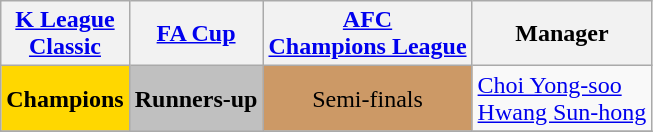<table class="wikitable" style="text-align:center">
<tr>
<th><a href='#'>K League<br>Classic</a></th>
<th><a href='#'>FA Cup</a></th>
<th><a href='#'>AFC<br>Champions League</a></th>
<th>Manager</th>
</tr>
<tr>
<td bgcolor=gold><strong>Champions</strong></td>
<td bgcolor=silver><strong>Runners-up</strong></td>
<td bgcolor=#CC9966>Semi-finals</td>
<td align=left> <a href='#'>Choi Yong-soo</a><br> <a href='#'>Hwang Sun-hong</a></td>
</tr>
<tr>
</tr>
</table>
